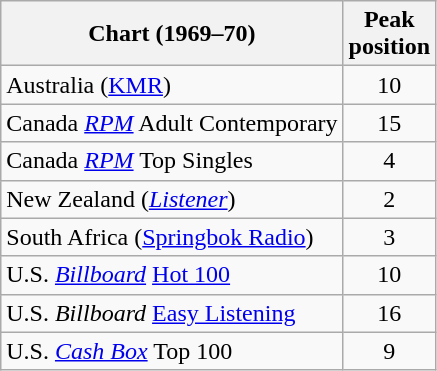<table class="wikitable sortable">
<tr>
<th align="left">Chart (1969–70)</th>
<th align="left">Peak<br>position</th>
</tr>
<tr>
<td>Australia (<a href='#'>KMR</a>)</td>
<td style="text-align:center;">10</td>
</tr>
<tr>
<td>Canada <a href='#'><em>RPM</em></a> Adult Contemporary</td>
<td style="text-align:center;">15</td>
</tr>
<tr>
<td>Canada <a href='#'><em>RPM</em></a> Top Singles</td>
<td style="text-align:center;">4</td>
</tr>
<tr>
<td>New Zealand (<em><a href='#'>Listener</a></em>)</td>
<td style="text-align:center;">2</td>
</tr>
<tr>
<td>South Africa (<a href='#'>Springbok Radio</a>)</td>
<td style="text-align:center;">3</td>
</tr>
<tr>
<td>U.S. <em><a href='#'>Billboard</a></em> <a href='#'>Hot 100</a></td>
<td style="text-align:center;">10</td>
</tr>
<tr>
<td>U.S. <em>Billboard</em> <a href='#'>Easy Listening</a></td>
<td align="center">16</td>
</tr>
<tr>
<td>U.S. <em><a href='#'>Cash Box</a></em> Top 100</td>
<td style="text-align:center;">9</td>
</tr>
</table>
